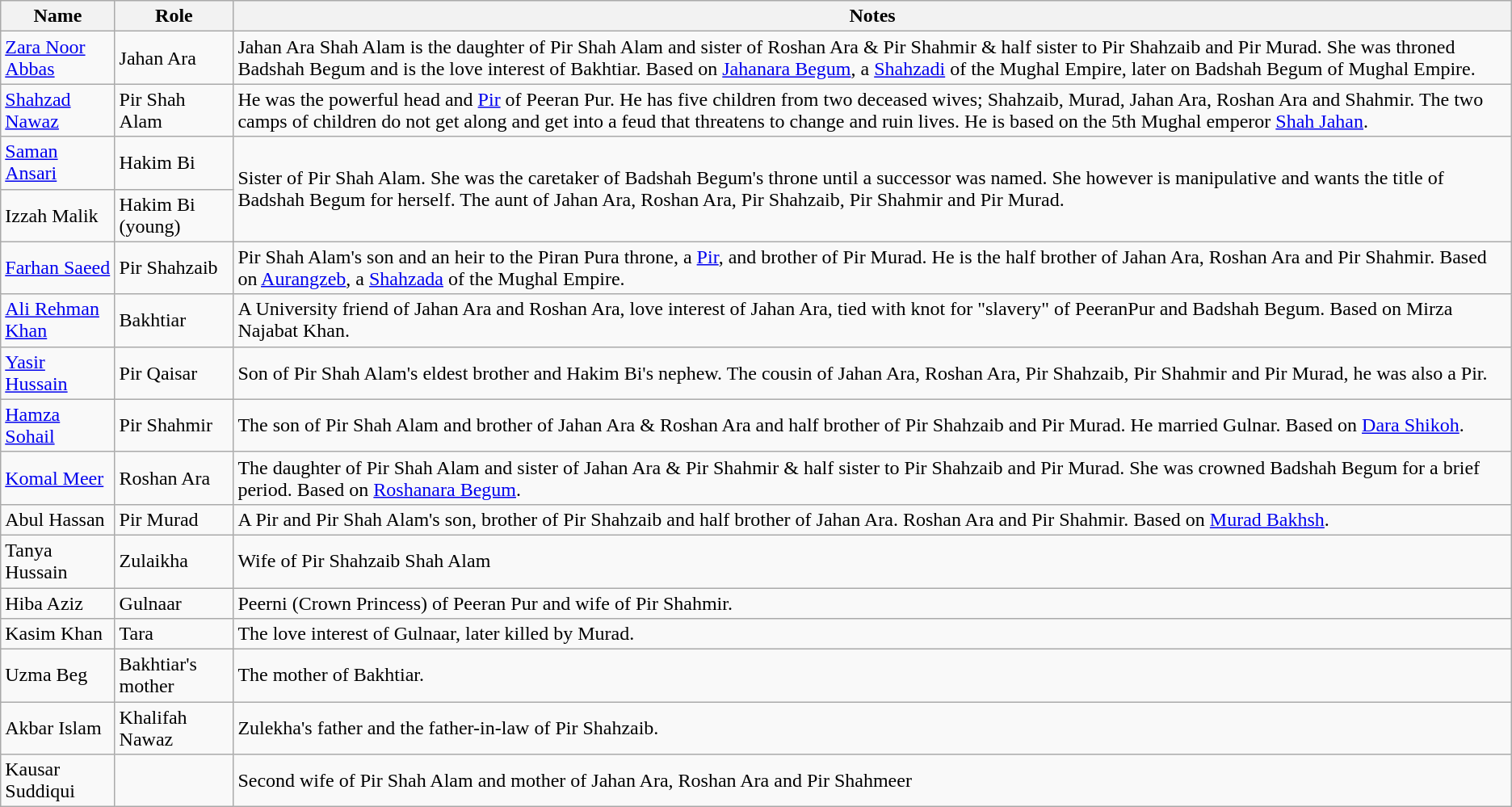<table class="wikitable">
<tr>
<th>Name</th>
<th>Role</th>
<th>Notes</th>
</tr>
<tr>
<td><a href='#'>Zara Noor Abbas</a></td>
<td>Jahan Ara</td>
<td>Jahan Ara Shah Alam is the daughter of Pir Shah Alam and sister of Roshan Ara & Pir Shahmir & half sister to Pir Shahzaib and Pir Murad. She was throned Badshah Begum and is the love interest of Bakhtiar. Based on <a href='#'>Jahanara Begum</a>, a <a href='#'>Shahzadi</a> of the Mughal Empire, later on Badshah Begum of Mughal Empire.</td>
</tr>
<tr>
<td><a href='#'>Shahzad Nawaz</a></td>
<td>Pir Shah Alam</td>
<td>He was the powerful head and <a href='#'>Pir</a> of Peeran Pur. He has five children from two deceased wives; Shahzaib, Murad, Jahan Ara, Roshan Ara and Shahmir. The two camps of children do not get along and get into a feud that threatens to change and ruin lives. He is based on the 5th Mughal emperor <a href='#'>Shah Jahan</a>.</td>
</tr>
<tr>
<td><a href='#'>Saman Ansari</a></td>
<td>Hakim Bi</td>
<td rowspan=2>Sister of Pir Shah Alam. She was the caretaker of Badshah Begum's throne until a successor was named. She however is manipulative and wants the title of Badshah Begum for herself. The aunt of Jahan Ara, Roshan Ara, Pir Shahzaib, Pir Shahmir and Pir Murad.</td>
</tr>
<tr>
<td>Izzah Malik</td>
<td>Hakim Bi (young)</td>
</tr>
<tr>
<td><a href='#'>Farhan Saeed</a></td>
<td>Pir Shahzaib</td>
<td>Pir Shah Alam's son and an heir to the Piran Pura throne, a <a href='#'>Pir</a>, and brother of Pir Murad. He is the half brother of Jahan Ara, Roshan Ara and Pir Shahmir. Based on <a href='#'>Aurangzeb</a>, a <a href='#'>Shahzada</a> of the Mughal Empire.</td>
</tr>
<tr>
<td><a href='#'>Ali Rehman Khan</a></td>
<td>Bakhtiar</td>
<td>A University friend of Jahan Ara and Roshan Ara, love interest of Jahan Ara, tied with knot for "slavery" of PeeranPur and Badshah Begum. Based on Mirza Najabat Khan.</td>
</tr>
<tr>
<td><a href='#'>Yasir Hussain</a></td>
<td>Pir Qaisar</td>
<td>Son of Pir Shah Alam's eldest brother and Hakim Bi's nephew. The cousin of Jahan Ara, Roshan Ara, Pir Shahzaib, Pir Shahmir and Pir Murad, he was also a Pir.</td>
</tr>
<tr>
<td><a href='#'>Hamza Sohail</a></td>
<td>Pir Shahmir</td>
<td>The son of Pir Shah Alam and brother of Jahan Ara & Roshan Ara and half brother of Pir Shahzaib and Pir Murad. He married Gulnar. Based on <a href='#'>Dara Shikoh</a>.</td>
</tr>
<tr>
<td><a href='#'>Komal Meer</a></td>
<td>Roshan Ara</td>
<td>The daughter of Pir Shah Alam and sister of Jahan Ara & Pir Shahmir & half sister to Pir Shahzaib and Pir Murad. She was crowned Badshah Begum for a brief period. Based on <a href='#'>Roshanara Begum</a>.</td>
</tr>
<tr>
<td>Abul Hassan</td>
<td>Pir Murad</td>
<td>A Pir and Pir Shah Alam's son, brother of Pir Shahzaib and half brother of Jahan Ara. Roshan Ara and Pir Shahmir. Based on <a href='#'>Murad Bakhsh</a>.</td>
</tr>
<tr>
<td>Tanya Hussain</td>
<td>Zulaikha</td>
<td>Wife of Pir Shahzaib Shah Alam</td>
</tr>
<tr>
<td>Hiba Aziz</td>
<td>Gulnaar</td>
<td>Peerni (Crown Princess) of Peeran Pur and wife of Pir Shahmir.</td>
</tr>
<tr>
<td>Kasim Khan</td>
<td>Tara</td>
<td>The love interest of Gulnaar, later killed by Murad.</td>
</tr>
<tr>
<td>Uzma Beg</td>
<td>Bakhtiar's mother</td>
<td>The mother of Bakhtiar.</td>
</tr>
<tr>
<td>Akbar Islam</td>
<td>Khalifah Nawaz</td>
<td>Zulekha's father and the father-in-law of Pir Shahzaib.</td>
</tr>
<tr>
<td>Kausar Suddiqui</td>
<td></td>
<td>Second wife of Pir Shah Alam and mother of Jahan Ara, Roshan Ara and Pir Shahmeer</td>
</tr>
</table>
